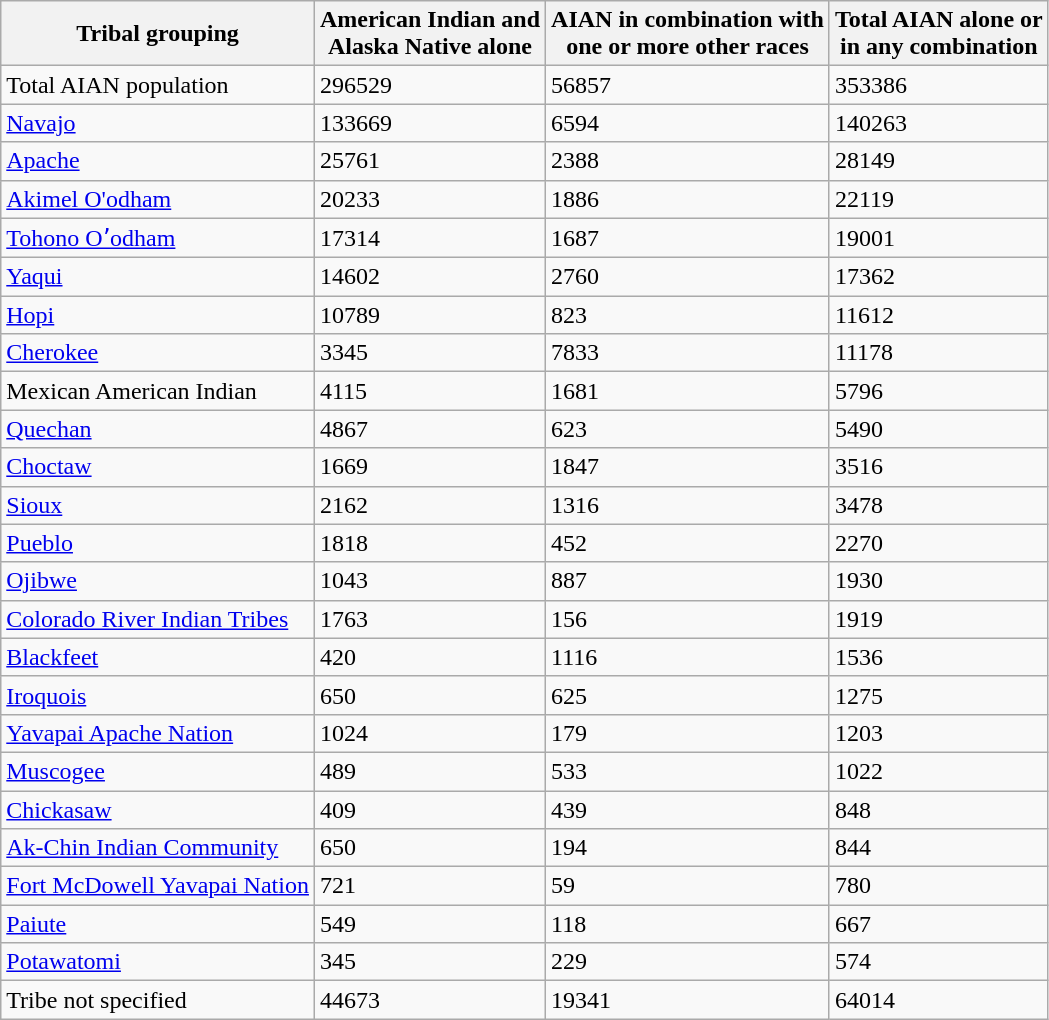<table class="wikitable sortable">
<tr>
<th>Tribal grouping</th>
<th>American Indian and<br>Alaska Native alone</th>
<th>AIAN in combination with<br>one or more other races</th>
<th>Total AIAN alone or<br>in any combination</th>
</tr>
<tr>
<td>Total AIAN population</td>
<td>296529</td>
<td>56857</td>
<td>353386</td>
</tr>
<tr>
<td><a href='#'>Navajo</a></td>
<td>133669</td>
<td>6594</td>
<td>140263</td>
</tr>
<tr>
<td><a href='#'>Apache</a></td>
<td>25761</td>
<td>2388</td>
<td>28149</td>
</tr>
<tr>
<td><a href='#'>Akimel O'odham</a></td>
<td>20233</td>
<td>1886</td>
<td>22119</td>
</tr>
<tr>
<td><a href='#'>Tohono Oʼodham</a></td>
<td>17314</td>
<td>1687</td>
<td>19001</td>
</tr>
<tr>
<td><a href='#'>Yaqui</a></td>
<td>14602</td>
<td>2760</td>
<td>17362</td>
</tr>
<tr>
<td><a href='#'>Hopi</a></td>
<td>10789</td>
<td>823</td>
<td>11612</td>
</tr>
<tr>
<td><a href='#'>Cherokee</a></td>
<td>3345</td>
<td>7833</td>
<td>11178</td>
</tr>
<tr>
<td>Mexican American Indian</td>
<td>4115</td>
<td>1681</td>
<td>5796</td>
</tr>
<tr>
<td><a href='#'>Quechan</a></td>
<td>4867</td>
<td>623</td>
<td>5490</td>
</tr>
<tr>
<td><a href='#'>Choctaw</a></td>
<td>1669</td>
<td>1847</td>
<td>3516</td>
</tr>
<tr>
<td><a href='#'>Sioux</a></td>
<td>2162</td>
<td>1316</td>
<td>3478</td>
</tr>
<tr>
<td><a href='#'>Pueblo</a></td>
<td>1818</td>
<td>452</td>
<td>2270</td>
</tr>
<tr>
<td><a href='#'>Ojibwe</a></td>
<td>1043</td>
<td>887</td>
<td>1930</td>
</tr>
<tr>
<td><a href='#'>Colorado River Indian Tribes</a></td>
<td>1763</td>
<td>156</td>
<td>1919</td>
</tr>
<tr>
<td><a href='#'>Blackfeet</a></td>
<td>420</td>
<td>1116</td>
<td>1536</td>
</tr>
<tr>
<td><a href='#'>Iroquois</a></td>
<td>650</td>
<td>625</td>
<td>1275</td>
</tr>
<tr>
<td><a href='#'>Yavapai Apache Nation</a></td>
<td>1024</td>
<td>179</td>
<td>1203</td>
</tr>
<tr>
<td><a href='#'>Muscogee</a></td>
<td>489</td>
<td>533</td>
<td>1022</td>
</tr>
<tr>
<td><a href='#'>Chickasaw</a></td>
<td>409</td>
<td>439</td>
<td>848</td>
</tr>
<tr>
<td><a href='#'>Ak-Chin Indian Community</a></td>
<td>650</td>
<td>194</td>
<td>844</td>
</tr>
<tr>
<td><a href='#'>Fort McDowell Yavapai Nation</a></td>
<td>721</td>
<td>59</td>
<td>780</td>
</tr>
<tr>
<td><a href='#'>Paiute</a></td>
<td>549</td>
<td>118</td>
<td>667</td>
</tr>
<tr>
<td><a href='#'>Potawatomi</a></td>
<td>345</td>
<td>229</td>
<td>574</td>
</tr>
<tr>
<td>Tribe not specified</td>
<td>44673</td>
<td>19341</td>
<td>64014</td>
</tr>
</table>
